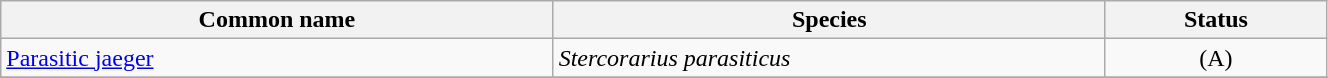<table width=70% class="wikitable">
<tr>
<th width=20%>Common name</th>
<th width=20%>Species</th>
<th width=8%>Status</th>
</tr>
<tr>
<td><a href='#'>Parasitic jaeger</a></td>
<td><em>Stercorarius parasiticus</em></td>
<td align=center>(A)</td>
</tr>
<tr>
</tr>
</table>
